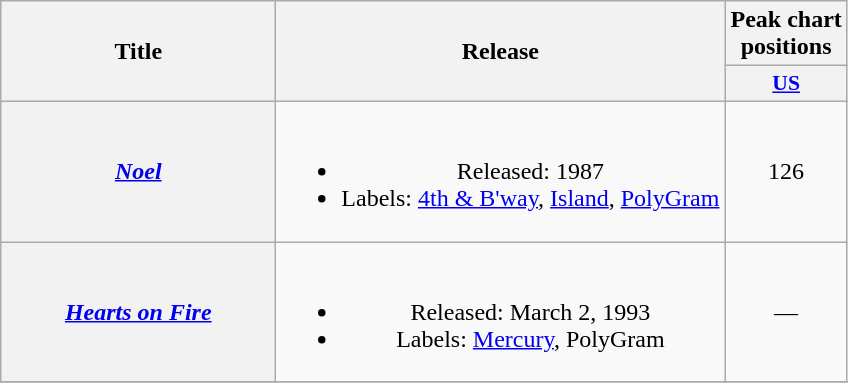<table class="wikitable plainrowheaders" style="text-align:center;">
<tr>
<th scope="col" rowspan="2" style="width:11em;">Title</th>
<th scope="col" rowspan="2">Release</th>
<th colspan="1">Peak chart<br>positions</th>
</tr>
<tr>
<th scope="col" style=font-size:90%;"><a href='#'>US</a></th>
</tr>
<tr>
<th scope="row"><em><a href='#'>Noel</a></em></th>
<td><br><ul><li>Released: 1987</li><li>Labels: <a href='#'>4th & B'way</a>, <a href='#'>Island</a>, <a href='#'>PolyGram</a></li></ul></td>
<td>126</td>
</tr>
<tr>
<th scope="row"><em><a href='#'>Hearts on Fire</a></em></th>
<td><br><ul><li>Released: March 2, 1993</li><li>Labels: <a href='#'>Mercury</a>, PolyGram</li></ul></td>
<td>—</td>
</tr>
<tr>
</tr>
</table>
